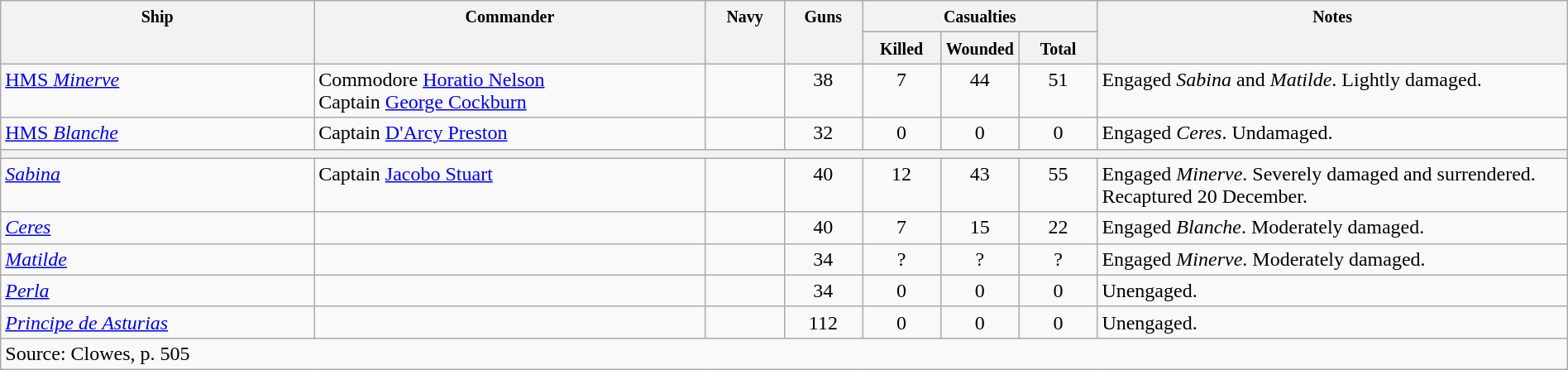<table class="wikitable" width=100%>
<tr valign="top">
<th width=20%; align= center rowspan=2><small> Ship </small></th>
<th width=25%; align= center rowspan=2><small> Commander </small></th>
<th width=5%; align= center rowspan=2><small> Navy </small></th>
<th width=5%; align= center rowspan=2><small> Guns </small></th>
<th width=15%; align= center colspan=3><small> Casualties</small></th>
<th width=30%; align= center rowspan=2><small> Notes </small></th>
</tr>
<tr valign="top">
<th width=5%; align= center><small> Killed </small></th>
<th width=5%; align= center><small> Wounded </small></th>
<th width=5%; align= center><small> Total</small></th>
</tr>
<tr valign="top">
<td align= left><a href='#'>HMS <em>Minerve</em></a></td>
<td align= left>Commodore <a href='#'>Horatio Nelson</a><br>Captain <a href='#'>George Cockburn</a></td>
<td align= center></td>
<td align= center>38</td>
<td align= center>7</td>
<td align= center>44</td>
<td align= center>51</td>
<td align= left>Engaged <em>Sabina</em> and <em>Matilde</em>. Lightly damaged.</td>
</tr>
<tr valign="top">
<td align= left><a href='#'>HMS <em>Blanche</em></a></td>
<td align= left>Captain <a href='#'>D'Arcy Preston</a></td>
<td align= center></td>
<td align= center>32</td>
<td align= center>0</td>
<td align= center>0</td>
<td align= center>0</td>
<td align= left>Engaged <em>Ceres</em>. Undamaged.</td>
</tr>
<tr valign="top">
<th colspan="10" bgcolor="white"></th>
</tr>
<tr valign="top">
<td align= left><a href='#'><em>Sabina</em></a></td>
<td align= left>Captain <a href='#'>Jacobo Stuart</a></td>
<td align= center></td>
<td align= center>40</td>
<td align= center>12</td>
<td align= center>43</td>
<td align= center>55</td>
<td align= left>Engaged <em>Minerve</em>. Severely damaged and surrendered. Recaptured 20 December.</td>
</tr>
<tr valign="top">
<td align= left><a href='#'><em>Ceres</em></a></td>
<td align= left></td>
<td align= center></td>
<td align= center>40</td>
<td align= center>7</td>
<td align= center>15</td>
<td align= center>22</td>
<td align= left>Engaged <em>Blanche</em>. Moderately damaged.</td>
</tr>
<tr valign="top">
<td align= left><a href='#'><em>Matilde</em></a></td>
<td align= left></td>
<td align= center></td>
<td align= center>34</td>
<td align= center>?</td>
<td align= center>?</td>
<td align= center>?</td>
<td align= left>Engaged <em>Minerve</em>. Moderately damaged.</td>
</tr>
<tr valign="top">
<td align= left><a href='#'><em>Perla</em></a></td>
<td align= left></td>
<td align= center></td>
<td align= center>34</td>
<td align= center>0</td>
<td align= center>0</td>
<td align= center>0</td>
<td align= left>Unengaged.</td>
</tr>
<tr valign="top">
<td align= left><em><a href='#'>Principe de Asturias</a></em></td>
<td align= left></td>
<td align= center></td>
<td align= center>112</td>
<td align= center>0</td>
<td align= center>0</td>
<td align= center>0</td>
<td align= left>Unengaged.</td>
</tr>
<tr valign="top">
<td colspan="10" align="left">Source: Clowes, p. 505</td>
</tr>
</table>
